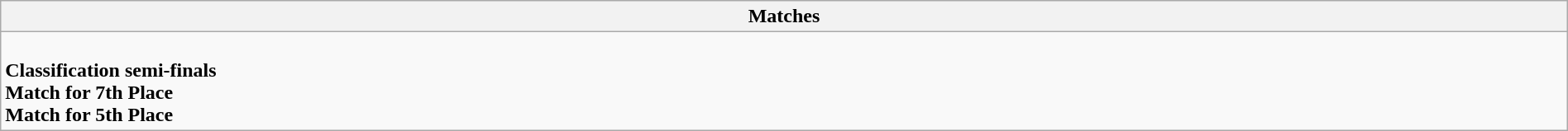<table class="wikitable collapsible collapsed" style="width:100%;">
<tr>
<th>Matches</th>
</tr>
<tr>
<td><br><strong>Classification semi-finals</strong>

<br><strong>Match for 7th Place</strong>
<br><strong>Match for 5th Place</strong>
</td>
</tr>
</table>
